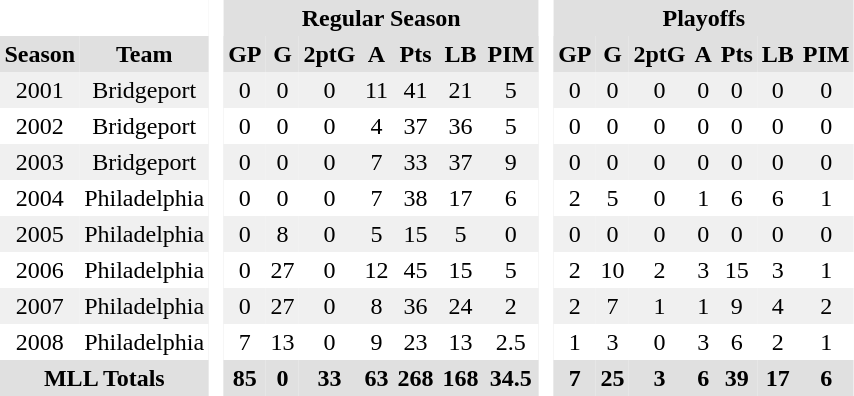<table BORDER="0" CELLPADDING="3" CELLSPACING="0">
<tr ALIGN="center" bgcolor="#e0e0e0">
<th colspan="2" bgcolor="#ffffff"> </th>
<th rowspan="99" bgcolor="#ffffff"> </th>
<th colspan="7">Regular Season</th>
<th rowspan="99" bgcolor="#ffffff"> </th>
<th colspan="7">Playoffs</th>
</tr>
<tr ALIGN="center" bgcolor="#e0e0e0">
<th>Season</th>
<th>Team</th>
<th>GP</th>
<th>G</th>
<th>2ptG</th>
<th>A</th>
<th>Pts</th>
<th>LB</th>
<th>PIM</th>
<th>GP</th>
<th>G</th>
<th>2ptG</th>
<th>A</th>
<th>Pts</th>
<th>LB</th>
<th>PIM</th>
</tr>
<tr ALIGN="center" bgcolor="#f0f0f0">
<td>2001</td>
<td>Bridgeport</td>
<td>0</td>
<td>0</td>
<td>0</td>
<td>11</td>
<td>41</td>
<td>21</td>
<td>5</td>
<td>0</td>
<td>0</td>
<td>0</td>
<td>0</td>
<td>0</td>
<td>0</td>
<td>0</td>
</tr>
<tr ALIGN="center">
<td>2002</td>
<td>Bridgeport</td>
<td>0</td>
<td>0</td>
<td>0</td>
<td>4</td>
<td>37</td>
<td>36</td>
<td>5</td>
<td>0</td>
<td>0</td>
<td>0</td>
<td>0</td>
<td>0</td>
<td>0</td>
<td>0</td>
</tr>
<tr ALIGN="center" bgcolor="#f0f0f0">
<td>2003</td>
<td>Bridgeport</td>
<td>0</td>
<td>0</td>
<td>0</td>
<td>7</td>
<td>33</td>
<td>37</td>
<td>9</td>
<td>0</td>
<td>0</td>
<td>0</td>
<td>0</td>
<td>0</td>
<td>0</td>
<td>0</td>
</tr>
<tr ALIGN="center">
<td>2004</td>
<td>Philadelphia</td>
<td>0</td>
<td>0</td>
<td>0</td>
<td>7</td>
<td>38</td>
<td>17</td>
<td>6</td>
<td>2</td>
<td>5</td>
<td>0</td>
<td>1</td>
<td>6</td>
<td>6</td>
<td>1</td>
</tr>
<tr ALIGN="center" bgcolor="#f0f0f0">
<td>2005</td>
<td>Philadelphia</td>
<td>0</td>
<td>8</td>
<td>0</td>
<td>5</td>
<td>15</td>
<td>5</td>
<td>0</td>
<td>0</td>
<td>0</td>
<td>0</td>
<td>0</td>
<td>0</td>
<td>0</td>
<td>0</td>
</tr>
<tr ALIGN="center">
<td>2006</td>
<td>Philadelphia</td>
<td>0</td>
<td>27</td>
<td>0</td>
<td>12</td>
<td>45</td>
<td>15</td>
<td>5</td>
<td>2</td>
<td>10</td>
<td>2</td>
<td>3</td>
<td>15</td>
<td>3</td>
<td>1</td>
</tr>
<tr ALIGN="center" bgcolor="#f0f0f0">
<td>2007</td>
<td>Philadelphia</td>
<td>0</td>
<td>27</td>
<td>0</td>
<td>8</td>
<td>36</td>
<td>24</td>
<td>2</td>
<td>2</td>
<td>7</td>
<td>1</td>
<td>1</td>
<td>9</td>
<td>4</td>
<td>2</td>
</tr>
<tr ALIGN="center">
<td>2008</td>
<td>Philadelphia</td>
<td>7</td>
<td>13</td>
<td>0</td>
<td>9</td>
<td>23</td>
<td>13</td>
<td>2.5</td>
<td>1</td>
<td>3</td>
<td>0</td>
<td>3</td>
<td>6</td>
<td>2</td>
<td>1</td>
</tr>
<tr ALIGN="center" bgcolor="#e0e0e0">
<th colspan="2">MLL Totals</th>
<th>85</th>
<th>0</th>
<th>33</th>
<th>63</th>
<th>268</th>
<th>168</th>
<th>34.5</th>
<th>7</th>
<th>25</th>
<th>3</th>
<th>6</th>
<th>39</th>
<th>17</th>
<th>6</th>
</tr>
</table>
